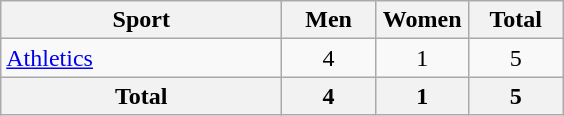<table class="wikitable sortable" style="text-align:center;">
<tr>
<th width=180>Sport</th>
<th width=55>Men</th>
<th width=55>Women</th>
<th width=55>Total</th>
</tr>
<tr>
<td align=left><a href='#'>Athletics</a></td>
<td>4</td>
<td>1</td>
<td>5</td>
</tr>
<tr>
<th>Total</th>
<th>4</th>
<th>1</th>
<th>5</th>
</tr>
</table>
